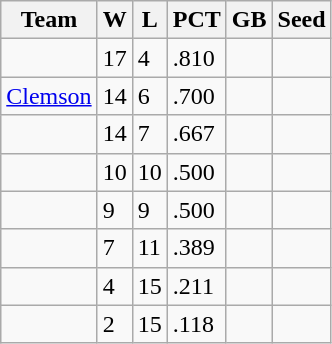<table class=wikitable>
<tr>
<th>Team</th>
<th>W</th>
<th>L</th>
<th>PCT</th>
<th>GB</th>
<th>Seed</th>
</tr>
<tr>
<td></td>
<td>17</td>
<td>4</td>
<td>.810</td>
<td></td>
<td></td>
</tr>
<tr>
<td><a href='#'>Clemson</a></td>
<td>14</td>
<td>6</td>
<td>.700</td>
<td></td>
<td></td>
</tr>
<tr>
<td></td>
<td>14</td>
<td>7</td>
<td>.667</td>
<td></td>
<td></td>
</tr>
<tr>
<td></td>
<td>10</td>
<td>10</td>
<td>.500</td>
<td></td>
<td></td>
</tr>
<tr>
<td></td>
<td>9</td>
<td>9</td>
<td>.500</td>
<td></td>
<td></td>
</tr>
<tr>
<td></td>
<td>7</td>
<td>11</td>
<td>.389</td>
<td></td>
<td></td>
</tr>
<tr>
<td></td>
<td>4</td>
<td>15</td>
<td>.211</td>
<td></td>
<td></td>
</tr>
<tr>
<td></td>
<td>2</td>
<td>15</td>
<td>.118</td>
<td></td>
<td></td>
</tr>
</table>
